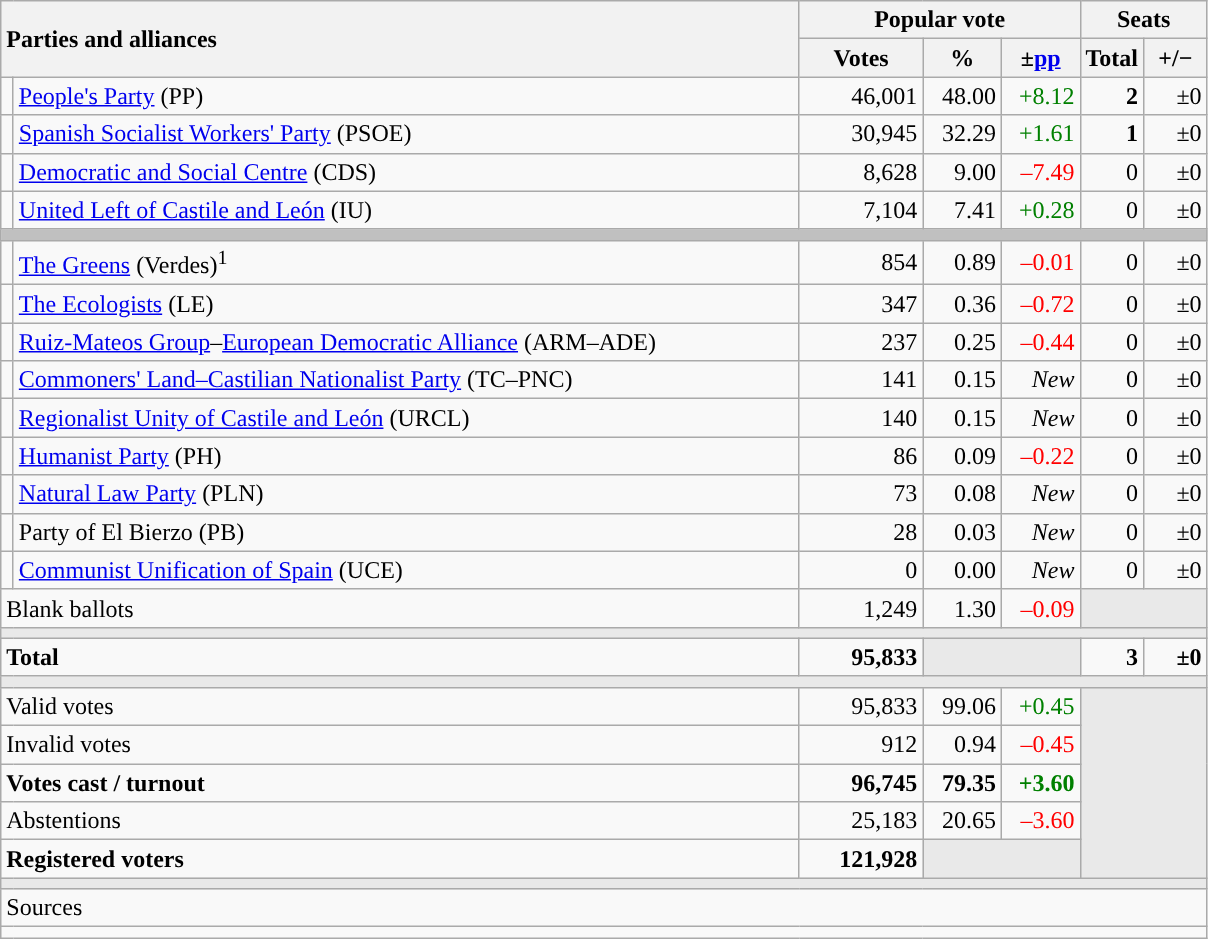<table class="wikitable" style="text-align:right;">
<tr>
<th style="text-align:left;" rowspan="2" colspan="2" width="525">Parties and alliances</th>
<th colspan="3">Popular vote</th>
<th colspan="2">Seats</th>
</tr>
<tr>
<th width="75">Votes</th>
<th width="45">%</th>
<th width="45">±<a href='#'>pp</a></th>
<th width="35">Total</th>
<th width="35">+/−</th>
</tr>
<tr>
<td width="1" style="color:inherit;background:"></td>
<td align="left"><a href='#'>People's Party</a> (PP)</td>
<td>46,001</td>
<td>48.00</td>
<td style="color:green;">+8.12</td>
<td><strong>2</strong></td>
<td>±0</td>
</tr>
<tr>
<td style="color:inherit;background:"></td>
<td align="left"><a href='#'>Spanish Socialist Workers' Party</a> (PSOE)</td>
<td>30,945</td>
<td>32.29</td>
<td style="color:green;">+1.61</td>
<td><strong>1</strong></td>
<td>±0</td>
</tr>
<tr>
<td style="color:inherit;background:"></td>
<td align="left"><a href='#'>Democratic and Social Centre</a> (CDS)</td>
<td>8,628</td>
<td>9.00</td>
<td style="color:red;">–7.49</td>
<td>0</td>
<td>±0</td>
</tr>
<tr>
<td style="color:inherit;background:"></td>
<td align="left"><a href='#'>United Left of Castile and León</a> (IU)</td>
<td>7,104</td>
<td>7.41</td>
<td style="color:green;">+0.28</td>
<td>0</td>
<td>±0</td>
</tr>
<tr>
<td colspan="7" bgcolor="#C0C0C0"></td>
</tr>
<tr>
<td style="color:inherit;background:"></td>
<td align="left"><a href='#'>The Greens</a> (Verdes)<sup>1</sup></td>
<td>854</td>
<td>0.89</td>
<td style="color:red;">–0.01</td>
<td>0</td>
<td>±0</td>
</tr>
<tr>
<td style="color:inherit;background:"></td>
<td align="left"><a href='#'>The Ecologists</a> (LE)</td>
<td>347</td>
<td>0.36</td>
<td style="color:red;">–0.72</td>
<td>0</td>
<td>±0</td>
</tr>
<tr>
<td style="color:inherit;background:"></td>
<td align="left"><a href='#'>Ruiz-Mateos Group</a>–<a href='#'>European Democratic Alliance</a> (ARM–ADE)</td>
<td>237</td>
<td>0.25</td>
<td style="color:red;">–0.44</td>
<td>0</td>
<td>±0</td>
</tr>
<tr>
<td style="color:inherit;background:"></td>
<td align="left"><a href='#'>Commoners' Land–Castilian Nationalist Party</a> (TC–PNC)</td>
<td>141</td>
<td>0.15</td>
<td><em>New</em></td>
<td>0</td>
<td>±0</td>
</tr>
<tr>
<td style="color:inherit;background:"></td>
<td align="left"><a href='#'>Regionalist Unity of Castile and León</a> (URCL)</td>
<td>140</td>
<td>0.15</td>
<td><em>New</em></td>
<td>0</td>
<td>±0</td>
</tr>
<tr>
<td style="color:inherit;background:"></td>
<td align="left"><a href='#'>Humanist Party</a> (PH)</td>
<td>86</td>
<td>0.09</td>
<td style="color:red;">–0.22</td>
<td>0</td>
<td>±0</td>
</tr>
<tr>
<td style="color:inherit;background:"></td>
<td align="left"><a href='#'>Natural Law Party</a> (PLN)</td>
<td>73</td>
<td>0.08</td>
<td><em>New</em></td>
<td>0</td>
<td>±0</td>
</tr>
<tr>
<td style="color:inherit;background:"></td>
<td align="left">Party of El Bierzo (PB)</td>
<td>28</td>
<td>0.03</td>
<td><em>New</em></td>
<td>0</td>
<td>±0</td>
</tr>
<tr>
<td style="color:inherit;background:"></td>
<td align="left"><a href='#'>Communist Unification of Spain</a> (UCE)</td>
<td>0</td>
<td>0.00</td>
<td><em>New</em></td>
<td>0</td>
<td>±0</td>
</tr>
<tr>
<td align="left" colspan="2">Blank ballots</td>
<td>1,249</td>
<td>1.30</td>
<td style="color:red;">–0.09</td>
<td bgcolor="#E9E9E9" colspan="2"></td>
</tr>
<tr>
<td colspan="7" bgcolor="#E9E9E9"></td>
</tr>
<tr style="font-weight:bold;">
<td align="left" colspan="2">Total</td>
<td>95,833</td>
<td bgcolor="#E9E9E9" colspan="2"></td>
<td>3</td>
<td>±0</td>
</tr>
<tr>
<td colspan="7" bgcolor="#E9E9E9"></td>
</tr>
<tr>
<td align="left" colspan="2">Valid votes</td>
<td>95,833</td>
<td>99.06</td>
<td style="color:green;">+0.45</td>
<td bgcolor="#E9E9E9" colspan="2" rowspan="5"></td>
</tr>
<tr>
<td align="left" colspan="2">Invalid votes</td>
<td>912</td>
<td>0.94</td>
<td style="color:red;">–0.45</td>
</tr>
<tr style="font-weight:bold;">
<td align="left" colspan="2">Votes cast / turnout</td>
<td>96,745</td>
<td>79.35</td>
<td style="color:green;">+3.60</td>
</tr>
<tr>
<td align="left" colspan="2">Abstentions</td>
<td>25,183</td>
<td>20.65</td>
<td style="color:red;">–3.60</td>
</tr>
<tr style="font-weight:bold;">
<td align="left" colspan="2">Registered voters</td>
<td>121,928</td>
<td bgcolor="#E9E9E9" colspan="2"></td>
</tr>
<tr>
<td colspan="7" bgcolor="#E9E9E9"></td>
</tr>
<tr>
<td align="left" colspan="7">Sources</td>
</tr>
<tr>
<td colspan="7" style="text-align:left; max-width:790px;"></td>
</tr>
</table>
